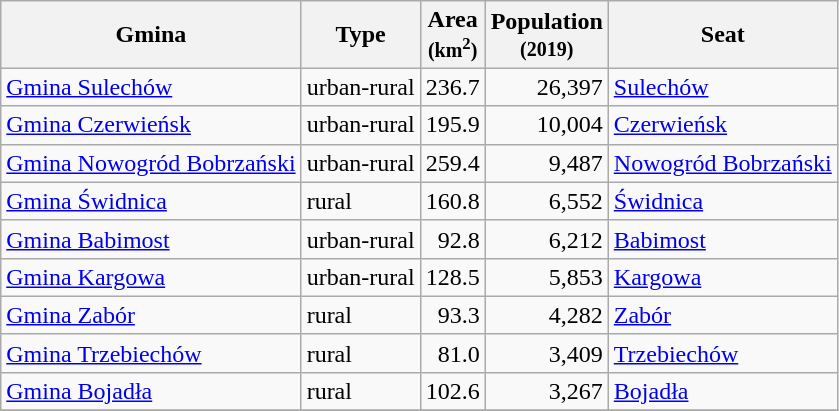<table class="wikitable sortable">
<tr>
<th>Gmina</th>
<th>Type</th>
<th>Area<br><small>(km<sup>2</sup>)</small></th>
<th>Population<br><small>(2019)</small></th>
<th>Seat</th>
</tr>
<tr>
<td><a href='#'>Gmina Sulechów</a></td>
<td>urban-rural</td>
<td style="text-align:right;">236.7</td>
<td style="text-align:right;">26,397</td>
<td><a href='#'>Sulechów</a></td>
</tr>
<tr>
<td><a href='#'>Gmina Czerwieńsk</a></td>
<td>urban-rural</td>
<td style="text-align:right;">195.9</td>
<td style="text-align:right;">10,004</td>
<td><a href='#'>Czerwieńsk</a></td>
</tr>
<tr>
<td><a href='#'>Gmina Nowogród Bobrzański</a></td>
<td>urban-rural</td>
<td style="text-align:right;">259.4</td>
<td style="text-align:right;">9,487</td>
<td><a href='#'>Nowogród Bobrzański</a></td>
</tr>
<tr>
<td><a href='#'>Gmina Świdnica</a></td>
<td>rural</td>
<td style="text-align:right;">160.8</td>
<td style="text-align:right;">6,552</td>
<td><a href='#'>Świdnica</a></td>
</tr>
<tr>
<td><a href='#'>Gmina Babimost</a></td>
<td>urban-rural</td>
<td style="text-align:right;">92.8</td>
<td style="text-align:right;">6,212</td>
<td><a href='#'>Babimost</a></td>
</tr>
<tr>
<td><a href='#'>Gmina Kargowa</a></td>
<td>urban-rural</td>
<td style="text-align:right;">128.5</td>
<td style="text-align:right;">5,853</td>
<td><a href='#'>Kargowa</a></td>
</tr>
<tr>
<td><a href='#'>Gmina Zabór</a></td>
<td>rural</td>
<td style="text-align:right;">93.3</td>
<td style="text-align:right;">4,282</td>
<td><a href='#'>Zabór</a></td>
</tr>
<tr>
<td><a href='#'>Gmina Trzebiechów</a></td>
<td>rural</td>
<td style="text-align:right;">81.0</td>
<td style="text-align:right;">3,409</td>
<td><a href='#'>Trzebiechów</a></td>
</tr>
<tr>
<td><a href='#'>Gmina Bojadła</a></td>
<td>rural</td>
<td style="text-align:right;">102.6</td>
<td style="text-align:right;">3,267</td>
<td><a href='#'>Bojadła</a></td>
</tr>
<tr>
</tr>
</table>
